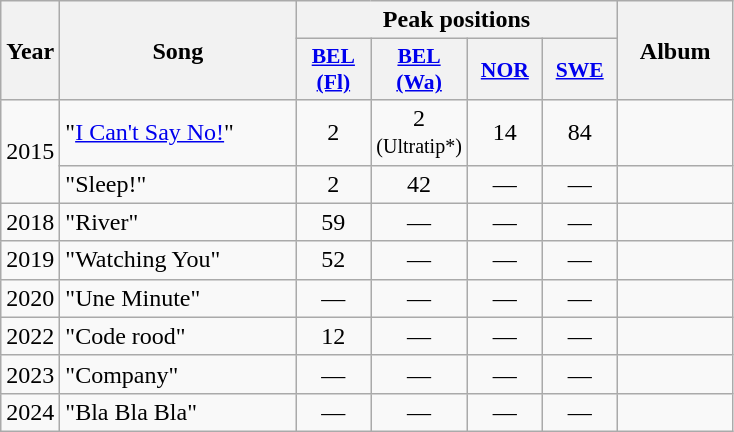<table class="wikitable">
<tr>
<th align="center" rowspan="2" width="10">Year</th>
<th align="center" rowspan="2" width="150">Song</th>
<th align="center" colspan="4" width="20">Peak positions</th>
<th align="center" rowspan="2" width="70">Album</th>
</tr>
<tr>
<th scope="col" style="width:3em;font-size:90%;"><a href='#'>BEL<br>(Fl)</a><br></th>
<th scope="col" style="width:3em;font-size:90%;"><a href='#'>BEL<br>(Wa)</a><br></th>
<th scope="col" style="width:3em;font-size:90%;"><a href='#'>NOR</a><br></th>
<th scope="col" style="width:3em;font-size:90%;"><a href='#'>SWE</a><br></th>
</tr>
<tr>
<td style="text-align:center;" rowspan=2>2015</td>
<td>"<a href='#'>I Can't Say No!</a>"</td>
<td style="text-align:center;">2</td>
<td style="text-align:center;">2<br><small>(Ultratip*)</small></td>
<td style="text-align:center;">14</td>
<td style="text-align:center;">84</td>
<td style="text-align:center;"></td>
</tr>
<tr>
<td>"Sleep!"</td>
<td style="text-align:center;">2</td>
<td style="text-align:center;">42</td>
<td style="text-align:center;">—</td>
<td style="text-align:center;">—</td>
<td style="text-align:center;"></td>
</tr>
<tr>
<td style="text-align:center;">2018</td>
<td>"River"</td>
<td style="text-align:center;">59</td>
<td style="text-align:center;">—</td>
<td style="text-align:center;">—</td>
<td style="text-align:center;">—</td>
<td style="text-align:center;"></td>
</tr>
<tr>
<td style="text-align:center;">2019</td>
<td>"Watching You"</td>
<td style="text-align:center;">52</td>
<td style="text-align:center;">—</td>
<td style="text-align:center;">—</td>
<td style="text-align:center;">—</td>
<td style="text-align:center;"></td>
</tr>
<tr>
<td style="text-align:center;">2020</td>
<td>"Une Minute"</td>
<td style="text-align:center;">—</td>
<td style="text-align:center;">—</td>
<td style="text-align:center;">—</td>
<td style="text-align:center;">—</td>
<td style="text-align:center;"></td>
</tr>
<tr>
<td style="text-align:center;">2022</td>
<td>"Code rood"<br></td>
<td style="text-align:center;">12</td>
<td style="text-align:center;">—</td>
<td style="text-align:center;">—</td>
<td style="text-align:center;">—</td>
<td style="text-align:center;"></td>
</tr>
<tr>
<td style="text-align:center;">2023</td>
<td>"Company"</td>
<td style="text-align:center;">—</td>
<td style="text-align:center;">—</td>
<td style="text-align:center;">—</td>
<td style="text-align:center;">—</td>
<td style="text-align:center;"></td>
</tr>
<tr>
<td style="text-align:center;">2024</td>
<td>"Bla Bla Bla"<br></td>
<td style="text-align:center;">—</td>
<td style="text-align:center;">—</td>
<td style="text-align:center;">—</td>
<td style="text-align:center;">—</td>
<td style="text-align:center;"></td>
</tr>
</table>
